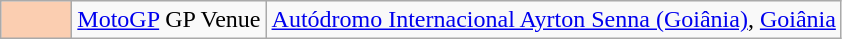<table class="wikitable">
<tr>
<td width=40px align=center style="background-color:#FBCEB1"></td>
<td><a href='#'>MotoGP</a> GP Venue</td>
<td><a href='#'>Autódromo Internacional Ayrton Senna (Goiânia)</a>, <a href='#'>Goiânia</a></td>
</tr>
</table>
